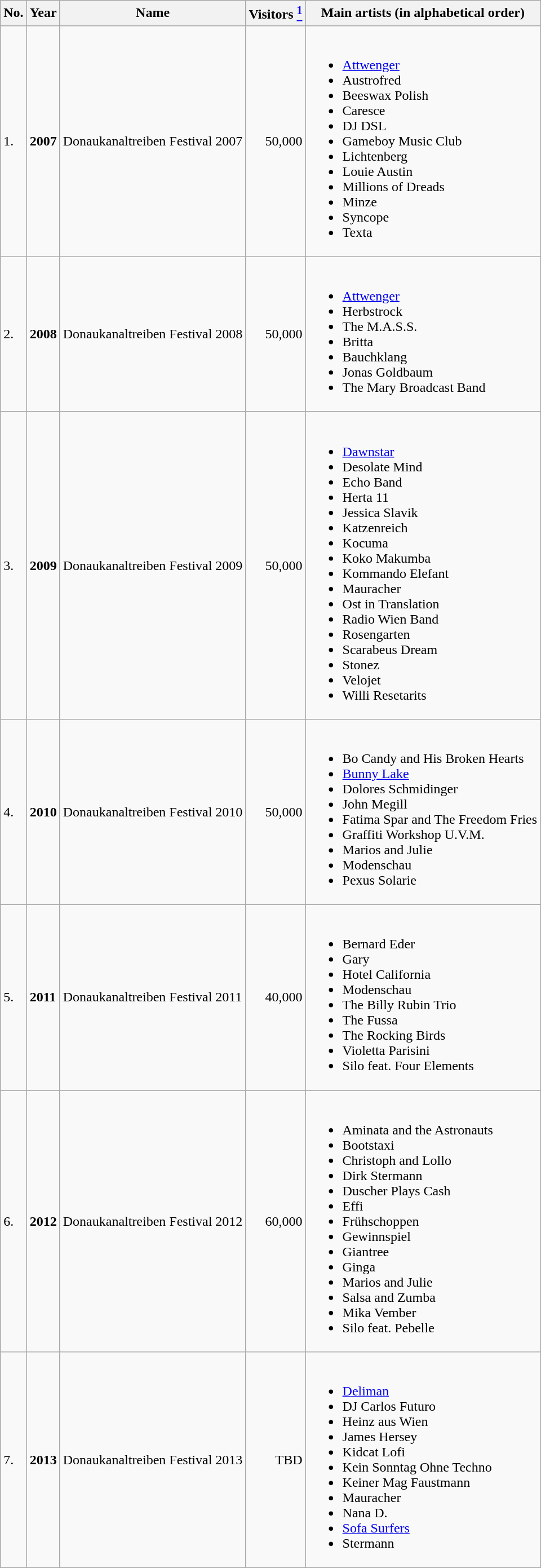<table class="wikitable" border="1">
<tr>
<th>No.</th>
<th>Year</th>
<th>Name</th>
<th>Visitors <a href='#'><sup>1</sup></a></th>
<th>Main artists (in alphabetical order)</th>
</tr>
<tr>
<td>1.</td>
<td><strong>2007</strong></td>
<td>Donaukanaltreiben Festival 2007</td>
<td align="right">50,000</td>
<td><br><ul><li> <a href='#'>Attwenger</a></li><li> Austrofred</li><li> Beeswax Polish</li><li> Caresce</li><li> DJ DSL</li><li> Gameboy Music Club</li><li> Lichtenberg</li><li> Louie Austin</li><li> Millions of Dreads</li><li> Minze</li><li> Syncope</li><li> Texta</li></ul></td>
</tr>
<tr>
<td>2.</td>
<td><strong>2008</strong></td>
<td>Donaukanaltreiben Festival 2008</td>
<td align="right">50,000</td>
<td><br><ul><li> <a href='#'>Attwenger</a></li><li> Herbstrock</li><li> The M.A.S.S.</li><li> Britta</li><li> Bauchklang</li><li> Jonas Goldbaum</li><li> The Mary Broadcast Band</li></ul></td>
</tr>
<tr>
<td>3.</td>
<td><strong>2009</strong></td>
<td>Donaukanaltreiben Festival 2009</td>
<td align="right">50,000</td>
<td><br><ul><li>  <a href='#'>Dawnstar</a></li><li> Desolate Mind</li><li> Echo Band</li><li> Herta 11</li><li> Jessica Slavik</li><li> Katzenreich</li><li> Kocuma</li><li> Koko Makumba</li><li> Kommando Elefant</li><li> Mauracher</li><li> Ost in Translation</li><li> Radio Wien Band</li><li> Rosengarten</li><li> Scarabeus Dream</li><li> Stonez</li><li> Velojet</li><li> Willi Resetarits</li></ul></td>
</tr>
<tr>
<td>4.</td>
<td><strong>2010</strong></td>
<td>Donaukanaltreiben Festival 2010</td>
<td align="right">50,000</td>
<td><br><ul><li> Bo Candy and His Broken Hearts</li><li> <a href='#'>Bunny Lake</a></li><li> Dolores Schmidinger</li><li> John Megill</li><li> Fatima Spar and The Freedom Fries</li><li> Graffiti Workshop U.V.M.</li><li>  Marios and Julie</li><li> Modenschau</li><li> Pexus Solarie</li></ul></td>
</tr>
<tr>
<td>5.</td>
<td><strong>2011</strong></td>
<td>Donaukanaltreiben Festival 2011</td>
<td align="right">40,000</td>
<td><br><ul><li> Bernard Eder</li><li> Gary</li><li> Hotel California</li><li> Modenschau</li><li> The Billy Rubin Trio</li><li> The Fussa</li><li> The Rocking Birds</li><li> Violetta Parisini</li><li> Silo feat. Four Elements</li></ul></td>
</tr>
<tr>
<td>6.</td>
<td><strong>2012</strong></td>
<td>Donaukanaltreiben Festival 2012</td>
<td align="right">60,000</td>
<td><br><ul><li> Aminata and the Astronauts</li><li> Bootstaxi</li><li> Christoph and Lollo</li><li> Dirk Stermann</li><li> Duscher Plays Cash</li><li> Effi</li><li> Frühschoppen</li><li> Gewinnspiel</li><li> Giantree</li><li> Ginga</li><li>  Marios and Julie</li><li> Salsa and Zumba</li><li> Mika Vember</li><li> Silo feat. Pebelle</li></ul></td>
</tr>
<tr>
<td>7.</td>
<td><strong>2013</strong></td>
<td>Donaukanaltreiben Festival 2013</td>
<td align="right">TBD</td>
<td><br><ul><li> <a href='#'>Deliman</a></li><li> DJ Carlos Futuro</li><li> Heinz aus Wien</li><li> James Hersey</li><li> Kidcat Lofi</li><li> Kein Sonntag Ohne Techno</li><li> Keiner Mag Faustmann</li><li> Mauracher</li><li> Nana D.</li><li> <a href='#'>Sofa Surfers</a></li><li> Stermann</li></ul></td>
</tr>
</table>
